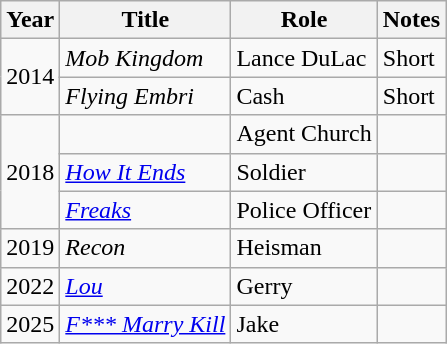<table class="wikitable sortable">
<tr>
<th>Year</th>
<th>Title</th>
<th>Role</th>
<th class="unsortable">Notes</th>
</tr>
<tr>
<td rowspan="2">2014</td>
<td><em>Mob Kingdom</em></td>
<td>Lance DuLac</td>
<td>Short</td>
</tr>
<tr>
<td><em>Flying Embri</em></td>
<td>Cash</td>
<td>Short</td>
</tr>
<tr>
<td rowspan="3">2018</td>
<td><em></em></td>
<td>Agent Church</td>
<td></td>
</tr>
<tr>
<td><em><a href='#'>How It Ends</a></em></td>
<td>Soldier</td>
<td></td>
</tr>
<tr>
<td><em><a href='#'>Freaks</a></em></td>
<td>Police Officer</td>
<td></td>
</tr>
<tr>
<td>2019</td>
<td><em>Recon</em></td>
<td>Heisman</td>
<td></td>
</tr>
<tr>
<td>2022</td>
<td><em><a href='#'>Lou</a></em></td>
<td>Gerry</td>
<td></td>
</tr>
<tr>
<td>2025</td>
<td><em><a href='#'>F*** Marry Kill</a></em></td>
<td>Jake</td>
<td></td>
</tr>
</table>
